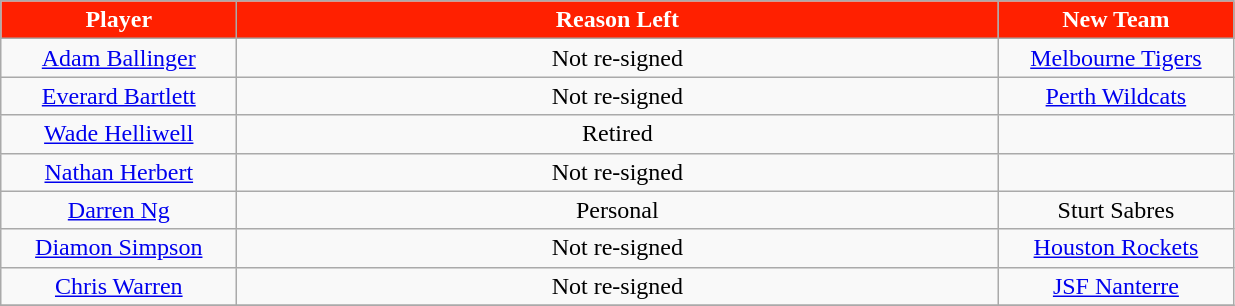<table class="wikitable sortable sortable">
<tr>
<th style="background:#ff2000; color:#ffffff" width=150>Player</th>
<th style="background:#ff2000; color:#ffffff" width=500>Reason Left</th>
<th style="background:#ff2000; color:#ffffff" width=150>New Team</th>
</tr>
<tr style="text-align: center">
<td><a href='#'>Adam Ballinger</a></td>
<td>Not re-signed</td>
<td><a href='#'>Melbourne Tigers</a></td>
</tr>
<tr style="text-align: center">
<td><a href='#'>Everard Bartlett</a></td>
<td>Not re-signed</td>
<td><a href='#'>Perth Wildcats</a></td>
</tr>
<tr style="text-align: center">
<td><a href='#'>Wade Helliwell</a></td>
<td>Retired</td>
<td></td>
</tr>
<tr style="text-align: center">
<td><a href='#'>Nathan Herbert</a></td>
<td>Not re-signed</td>
<td></td>
</tr>
<tr style="text-align: center">
<td><a href='#'>Darren Ng</a></td>
<td>Personal</td>
<td>Sturt Sabres</td>
</tr>
<tr style="text-align: center">
<td><a href='#'>Diamon Simpson</a></td>
<td>Not re-signed</td>
<td><a href='#'>Houston Rockets</a></td>
</tr>
<tr style="text-align: center">
<td><a href='#'>Chris Warren</a></td>
<td>Not re-signed</td>
<td><a href='#'>JSF Nanterre</a></td>
</tr>
<tr style="text-align: center">
</tr>
</table>
